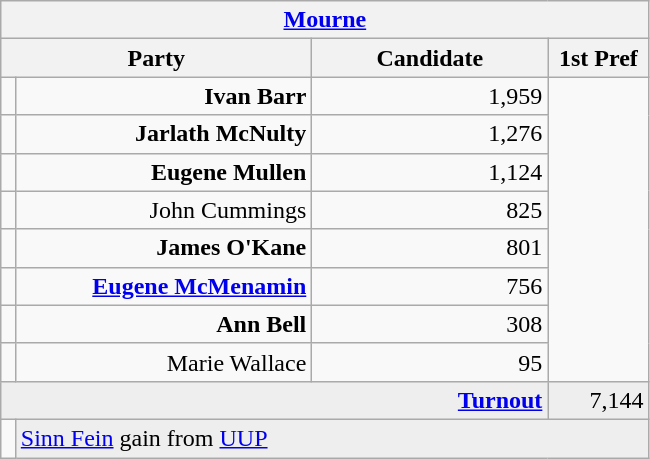<table class="wikitable">
<tr>
<th colspan="4" align="center"><a href='#'>Mourne</a></th>
</tr>
<tr>
<th colspan="2" align="center" width=200>Party</th>
<th width=150>Candidate</th>
<th width=60>1st Pref</th>
</tr>
<tr>
<td></td>
<td align="right"><strong>Ivan Barr</strong></td>
<td align="right">1,959</td>
</tr>
<tr>
<td></td>
<td align="right"><strong>Jarlath McNulty</strong></td>
<td align="right">1,276</td>
</tr>
<tr>
<td></td>
<td align="right"><strong>Eugene Mullen</strong></td>
<td align="right">1,124</td>
</tr>
<tr>
<td></td>
<td align="right">John Cummings</td>
<td align="right">825</td>
</tr>
<tr>
<td></td>
<td align="right"><strong>James O'Kane</strong></td>
<td align="right">801</td>
</tr>
<tr>
<td></td>
<td align="right"><strong><a href='#'>Eugene McMenamin</a></strong></td>
<td align="right">756</td>
</tr>
<tr>
<td></td>
<td align="right"><strong>Ann Bell</strong></td>
<td align="right">308</td>
</tr>
<tr>
<td></td>
<td align="right">Marie Wallace</td>
<td align="right">95</td>
</tr>
<tr bgcolor="EEEEEE">
<td colspan=3 align="right"><strong><a href='#'>Turnout</a></strong></td>
<td align="right">7,144</td>
</tr>
<tr>
<td bgcolor=></td>
<td colspan=3 bgcolor="EEEEEE"><a href='#'>Sinn Fein</a> gain from <a href='#'>UUP</a></td>
</tr>
</table>
